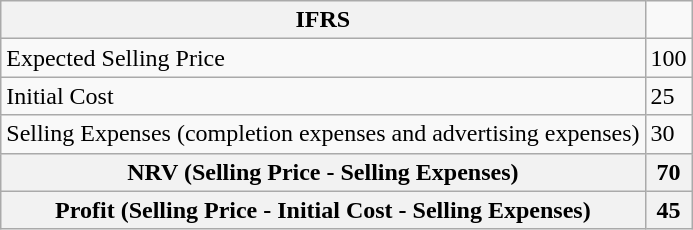<table class="wikitable">
<tr>
<th>IFRS</th>
<td></td>
</tr>
<tr>
<td>Expected Selling Price</td>
<td>100</td>
</tr>
<tr>
<td>Initial Cost</td>
<td>25</td>
</tr>
<tr>
<td>Selling Expenses (completion expenses and advertising expenses)</td>
<td>30</td>
</tr>
<tr>
<th>NRV (Selling Price - Selling Expenses)</th>
<th>70</th>
</tr>
<tr>
<th>Profit (Selling Price - Initial Cost - Selling Expenses)</th>
<th>45</th>
</tr>
</table>
